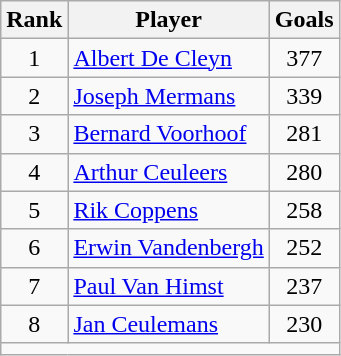<table class="wikitable sortable floatright" style="text-align:center">
<tr>
<th>Rank</th>
<th>Player</th>
<th>Goals</th>
</tr>
<tr>
<td>1</td>
<td style="text-align:left;"><a href='#'>Albert De Cleyn</a></td>
<td>377</td>
</tr>
<tr>
<td>2</td>
<td style="text-align:left;"><a href='#'>Joseph Mermans</a></td>
<td>339</td>
</tr>
<tr>
<td>3</td>
<td style="text-align:left;"><a href='#'>Bernard Voorhoof</a></td>
<td>281</td>
</tr>
<tr>
<td>4</td>
<td style="text-align:left;"><a href='#'>Arthur Ceuleers</a></td>
<td>280</td>
</tr>
<tr>
<td>5</td>
<td style="text-align:left;"><a href='#'>Rik Coppens</a></td>
<td>258</td>
</tr>
<tr>
<td>6</td>
<td style="text-align:left;"><a href='#'>Erwin Vandenbergh</a></td>
<td>252</td>
</tr>
<tr>
<td>7</td>
<td style="text-align:left;"><a href='#'>Paul Van Himst</a></td>
<td>237</td>
</tr>
<tr>
<td>8</td>
<td style="text-align:left;"><a href='#'>Jan Ceulemans</a></td>
<td>230</td>
</tr>
<tr>
<td colspan="3"><small></small></td>
</tr>
</table>
